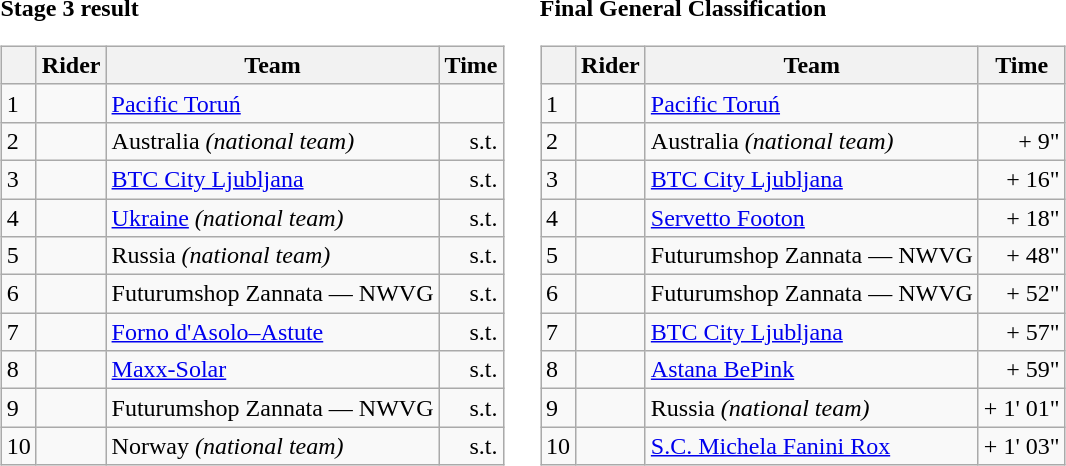<table>
<tr>
<td><strong>Stage 3 result</strong><br><table class="wikitable">
<tr>
<th></th>
<th>Rider</th>
<th>Team</th>
<th>Time</th>
</tr>
<tr>
<td>1</td>
<td> </td>
<td><a href='#'>Pacific Toruń</a></td>
<td align="right"></td>
</tr>
<tr>
<td>2</td>
<td> </td>
<td>Australia <em>(national team)</em></td>
<td align="right">s.t.</td>
</tr>
<tr>
<td>3</td>
<td></td>
<td><a href='#'>BTC City Ljubljana</a></td>
<td align="right">s.t.</td>
</tr>
<tr>
<td>4</td>
<td></td>
<td><a href='#'>Ukraine</a> <em>(national team)</em></td>
<td align="right">s.t.</td>
</tr>
<tr>
<td>5</td>
<td></td>
<td>Russia <em>(national team)</em></td>
<td align="right">s.t.</td>
</tr>
<tr>
<td>6</td>
<td></td>
<td>Futurumshop Zannata — NWVG</td>
<td align="right">s.t.</td>
</tr>
<tr>
<td>7</td>
<td></td>
<td><a href='#'>Forno d'Asolo–Astute</a></td>
<td align="right">s.t.</td>
</tr>
<tr>
<td>8</td>
<td></td>
<td><a href='#'>Maxx-Solar</a></td>
<td align="right">s.t.</td>
</tr>
<tr>
<td>9</td>
<td></td>
<td>Futurumshop Zannata — NWVG</td>
<td align="right">s.t.</td>
</tr>
<tr>
<td>10</td>
<td></td>
<td>Norway <em>(national team)</em></td>
<td align="right">s.t.</td>
</tr>
</table>
</td>
<td></td>
<td><strong>Final General Classification</strong><br><table class="wikitable">
<tr>
<th></th>
<th>Rider</th>
<th>Team</th>
<th>Time</th>
</tr>
<tr>
<td>1</td>
<td> </td>
<td><a href='#'>Pacific Toruń</a></td>
<td align="right"></td>
</tr>
<tr>
<td>2</td>
<td> </td>
<td>Australia <em>(national team)</em></td>
<td align="right">+ 9"</td>
</tr>
<tr>
<td>3</td>
<td></td>
<td><a href='#'>BTC City Ljubljana</a></td>
<td align="right">+ 16"</td>
</tr>
<tr>
<td>4</td>
<td></td>
<td><a href='#'>Servetto Footon</a></td>
<td align="right">+ 18"</td>
</tr>
<tr>
<td>5</td>
<td></td>
<td>Futurumshop Zannata — NWVG</td>
<td align="right">+ 48"</td>
</tr>
<tr>
<td>6</td>
<td></td>
<td>Futurumshop Zannata — NWVG</td>
<td align="right">+ 52"</td>
</tr>
<tr>
<td>7</td>
<td></td>
<td><a href='#'>BTC City Ljubljana</a></td>
<td align="right">+ 57"</td>
</tr>
<tr>
<td>8</td>
<td></td>
<td><a href='#'>Astana BePink</a></td>
<td align="right">+ 59"</td>
</tr>
<tr>
<td>9</td>
<td></td>
<td>Russia <em>(national team)</em></td>
<td align="right">+ 1' 01"</td>
</tr>
<tr>
<td>10</td>
<td></td>
<td><a href='#'>S.C. Michela Fanini Rox</a></td>
<td align="right">+ 1' 03"</td>
</tr>
</table>
</td>
</tr>
</table>
